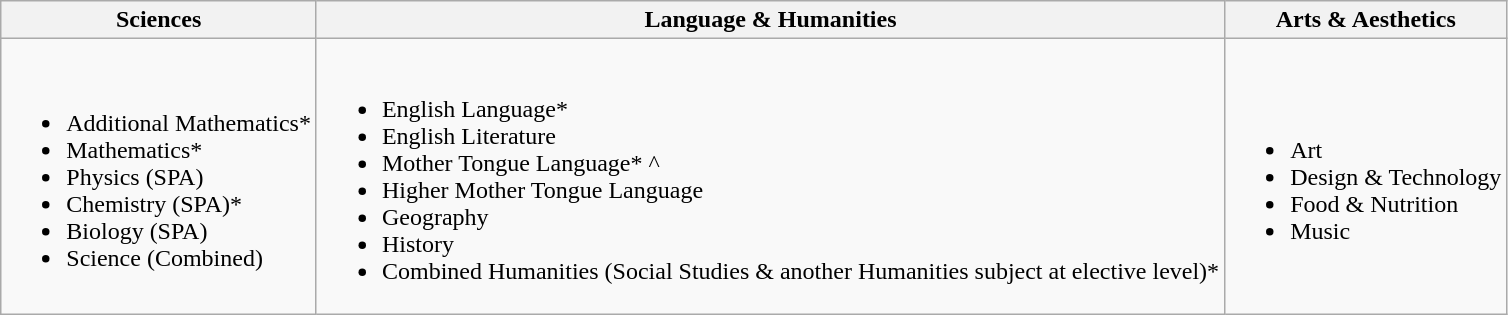<table class="wikitable">
<tr>
<th>Sciences</th>
<th><strong>Language & Humanities</strong></th>
<th><strong>Arts & Aesthetics</strong></th>
</tr>
<tr>
<td><br><ul><li>Additional Mathematics*</li><li>Mathematics*</li><li>Physics (SPA)</li><li>Chemistry (SPA)*</li><li>Biology (SPA)</li><li>Science (Combined)</li></ul></td>
<td><br><ul><li>English Language*</li><li>English Literature</li><li>Mother Tongue Language* ^</li><li>Higher Mother Tongue Language</li><li>Geography</li><li>History</li><li>Combined Humanities (Social Studies & another Humanities subject at elective level)*</li></ul></td>
<td><br><ul><li>Art</li><li>Design & Technology</li><li>Food & Nutrition</li><li>Music</li></ul></td>
</tr>
</table>
